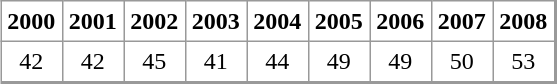<table align="center" rules="all" cellspacing="0" cellpadding="4" style="border: 1px solid #999; border-right: 2px solid #999; border-bottom:2px solid #999">
<tr>
<th>2000</th>
<th>2001</th>
<th>2002</th>
<th>2003</th>
<th>2004</th>
<th>2005</th>
<th>2006</th>
<th>2007</th>
<th>2008</th>
</tr>
<tr>
<td align=center>42</td>
<td align=center>42</td>
<td align=center>45</td>
<td align=center>41</td>
<td align=center>44</td>
<td align=center>49</td>
<td align=center>49</td>
<td align=center>50</td>
<td align=center>53</td>
</tr>
</table>
